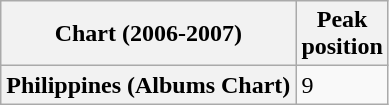<table class="wikitable sortable">
<tr>
<th>Chart (2006-2007)</th>
<th>Peak<br>position</th>
</tr>
<tr>
<th>Philippines (Albums Chart)</th>
<td>9</td>
</tr>
</table>
